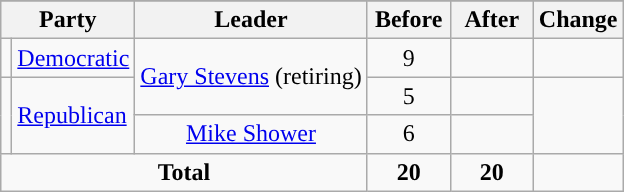<table class="wikitable" style="text-align:center;">
<tr>
</tr>
<tr>
<th colspan="2">Party</th>
<th>Leader</th>
<th style="width:3em">Before</th>
<th style="width:3em">After</th>
<th style="width:3em">Change</th>
</tr>
<tr>
<td style="background-color:"></td>
<td style="text-align:left;"><a href='#'>Democratic</a></td>
<td rowspan="2"><a href='#'>Gary Stevens</a> (retiring)</td>
<td>9</td>
<td></td>
<td></td>
</tr>
<tr>
<td rowspan="2" style="background-color:"></td>
<td rowspan="2" style="text-align:left;"><a href='#'>Republican</a></td>
<td>5</td>
<td></td>
<td rowspan="2"></td>
</tr>
<tr>
<td><a href='#'>Mike Shower</a></td>
<td>6</td>
<td></td>
</tr>
<tr>
<td colspan="3"><strong>Total</strong></td>
<td><strong>20</strong></td>
<td><strong>20</strong></td>
<td></td>
</tr>
</table>
